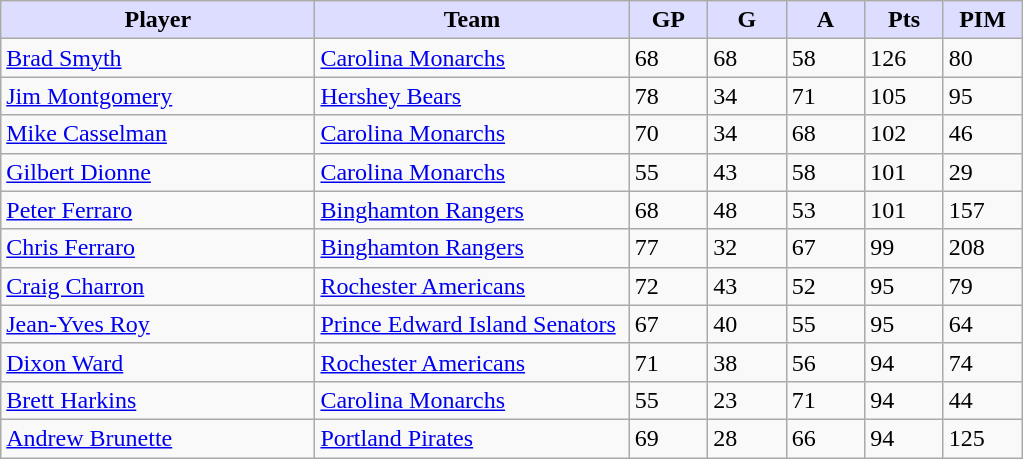<table class="wikitable">
<tr>
<th style="background:#ddf; width:30%;">Player</th>
<th style="background:#ddf; width:30%;">Team</th>
<th style="background:#ddf; width:7.5%;">GP</th>
<th style="background:#ddf; width:7.5%;">G</th>
<th style="background:#ddf; width:7.5%;">A</th>
<th style="background:#ddf; width:7.5%;">Pts</th>
<th style="background:#ddf; width:7.5%;">PIM</th>
</tr>
<tr>
<td><a href='#'>Brad Smyth</a></td>
<td><a href='#'>Carolina Monarchs</a></td>
<td>68</td>
<td>68</td>
<td>58</td>
<td>126</td>
<td>80</td>
</tr>
<tr>
<td><a href='#'>Jim Montgomery</a></td>
<td><a href='#'>Hershey Bears</a></td>
<td>78</td>
<td>34</td>
<td>71</td>
<td>105</td>
<td>95</td>
</tr>
<tr>
<td><a href='#'>Mike Casselman</a></td>
<td><a href='#'>Carolina Monarchs</a></td>
<td>70</td>
<td>34</td>
<td>68</td>
<td>102</td>
<td>46</td>
</tr>
<tr>
<td><a href='#'>Gilbert Dionne</a></td>
<td><a href='#'>Carolina Monarchs</a></td>
<td>55</td>
<td>43</td>
<td>58</td>
<td>101</td>
<td>29</td>
</tr>
<tr>
<td><a href='#'>Peter Ferraro</a></td>
<td><a href='#'>Binghamton Rangers</a></td>
<td>68</td>
<td>48</td>
<td>53</td>
<td>101</td>
<td>157</td>
</tr>
<tr>
<td><a href='#'>Chris Ferraro</a></td>
<td><a href='#'>Binghamton Rangers</a></td>
<td>77</td>
<td>32</td>
<td>67</td>
<td>99</td>
<td>208</td>
</tr>
<tr>
<td><a href='#'>Craig Charron</a></td>
<td><a href='#'>Rochester Americans</a></td>
<td>72</td>
<td>43</td>
<td>52</td>
<td>95</td>
<td>79</td>
</tr>
<tr>
<td><a href='#'>Jean-Yves Roy</a></td>
<td><a href='#'>Prince Edward Island Senators</a></td>
<td>67</td>
<td>40</td>
<td>55</td>
<td>95</td>
<td>64</td>
</tr>
<tr>
<td><a href='#'>Dixon Ward</a></td>
<td><a href='#'>Rochester Americans</a></td>
<td>71</td>
<td>38</td>
<td>56</td>
<td>94</td>
<td>74</td>
</tr>
<tr>
<td><a href='#'>Brett Harkins</a></td>
<td><a href='#'>Carolina Monarchs</a></td>
<td>55</td>
<td>23</td>
<td>71</td>
<td>94</td>
<td>44</td>
</tr>
<tr>
<td><a href='#'>Andrew Brunette</a></td>
<td><a href='#'>Portland Pirates</a></td>
<td>69</td>
<td>28</td>
<td>66</td>
<td>94</td>
<td>125</td>
</tr>
</table>
